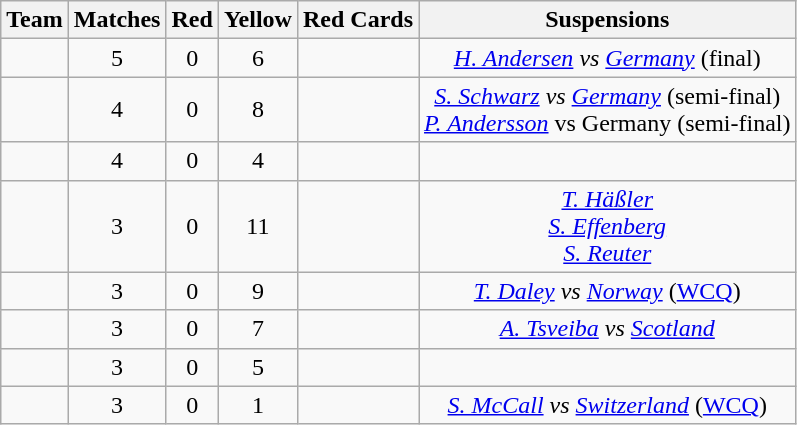<table class="wikitable" style="text-align:center;">
<tr>
<th>Team</th>
<th>Matches</th>
<th> Red</th>
<th> Yellow</th>
<th>Red Cards</th>
<th>Suspensions</th>
</tr>
<tr>
<td align="left"></td>
<td>5</td>
<td>0</td>
<td>6</td>
<td></td>
<td><em><a href='#'>H. Andersen</a> vs <a href='#'>Germany</a></em> (final)</td>
</tr>
<tr>
<td align="left"></td>
<td>4</td>
<td>0</td>
<td>8</td>
<td></td>
<td><em><a href='#'>S. Schwarz</a> vs <a href='#'>Germany</a></em> (semi-final)<br><em><a href='#'>P. Andersson</a></em> vs Germany (semi-final)</td>
</tr>
<tr>
<td align="left"></td>
<td>4</td>
<td>0</td>
<td>4</td>
<td></td>
<td></td>
</tr>
<tr>
<td align="left"></td>
<td>3</td>
<td>0</td>
<td>11</td>
<td></td>
<td><em><a href='#'>T. Häßler</a></em><br><em><a href='#'>S. Effenberg</a></em><br><em><a href='#'>S. Reuter</a></em></td>
</tr>
<tr>
<td align="left"></td>
<td>3</td>
<td>0</td>
<td>9</td>
<td></td>
<td><em><a href='#'>T. Daley</a> vs <a href='#'>Norway</a></em> (<a href='#'>WCQ</a>)</td>
</tr>
<tr>
<td align="left"></td>
<td>3</td>
<td>0</td>
<td>7</td>
<td></td>
<td><em><a href='#'>A. Tsveiba</a> vs <a href='#'>Scotland</a></em></td>
</tr>
<tr>
<td align="left"></td>
<td>3</td>
<td>0</td>
<td>5</td>
<td></td>
<td></td>
</tr>
<tr>
<td align="left"></td>
<td>3</td>
<td>0</td>
<td>1</td>
<td></td>
<td><em><a href='#'>S. McCall</a> vs <a href='#'>Switzerland</a></em> (<a href='#'>WCQ</a>)</td>
</tr>
</table>
